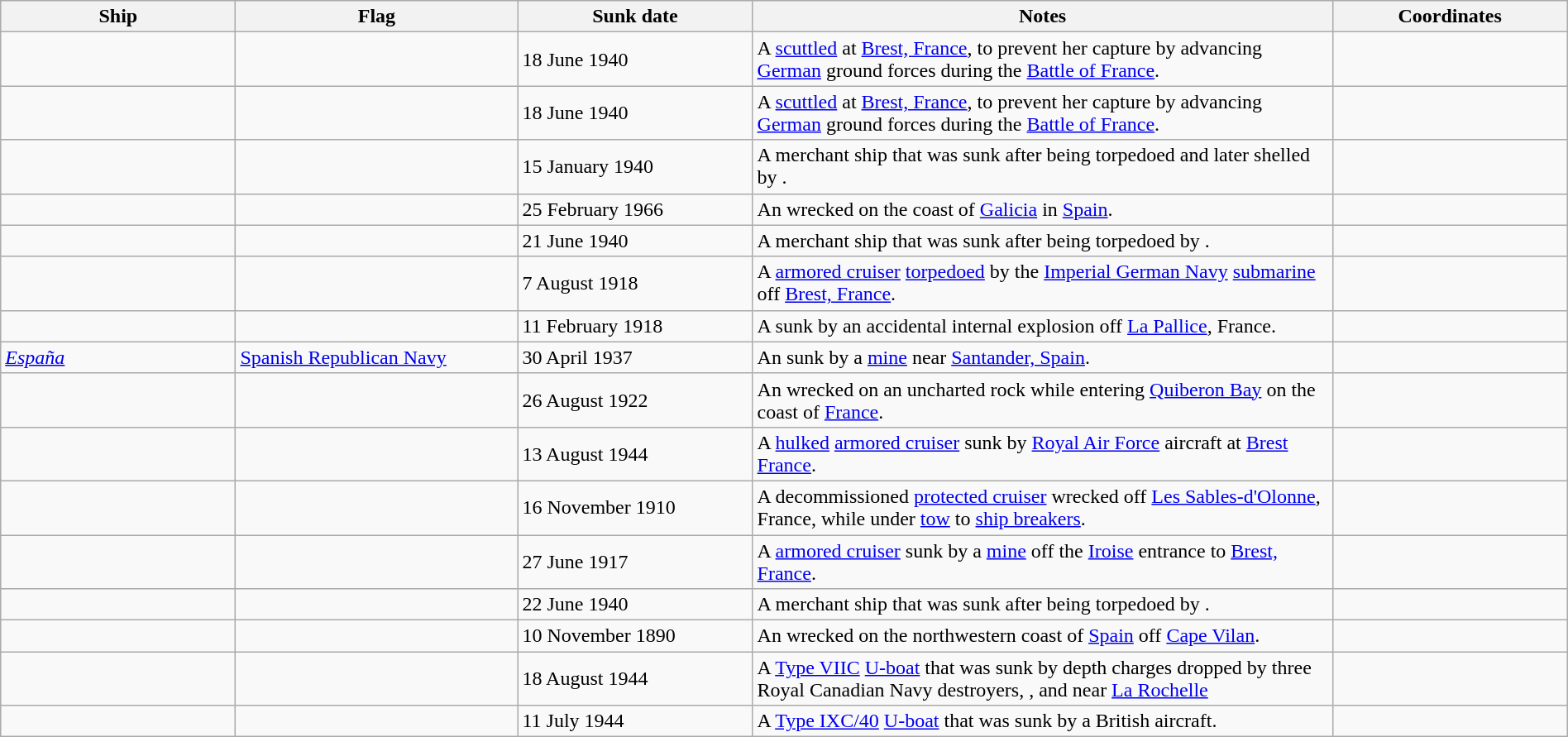<table class="wikitable sortable" style="width:100%" |>
<tr>
<th style="width:15%">Ship</th>
<th style="width:18%">Flag</th>
<th style="width:15%">Sunk date</th>
<th style="width:37%">Notes</th>
<th style="width:15%">Coordinates</th>
</tr>
<tr>
<td></td>
<td></td>
<td>18 June 1940</td>
<td>A  <a href='#'>scuttled</a> at <a href='#'>Brest, France</a>, to prevent her capture by advancing <a href='#'>German</a> ground forces during the <a href='#'>Battle of France</a>.</td>
<td></td>
</tr>
<tr>
<td></td>
<td></td>
<td>18 June 1940</td>
<td>A  <a href='#'>scuttled</a> at <a href='#'>Brest, France</a>, to prevent her capture by advancing <a href='#'>German</a> ground forces during the <a href='#'>Battle of France</a>.</td>
<td></td>
</tr>
<tr>
<td></td>
<td></td>
<td>15 January 1940</td>
<td>A merchant ship that was sunk after being torpedoed and later shelled by .</td>
<td></td>
</tr>
<tr>
<td></td>
<td></td>
<td>25 February 1966</td>
<td>An  wrecked on the coast of <a href='#'>Galicia</a> in <a href='#'>Spain</a>.</td>
<td></td>
</tr>
<tr>
<td></td>
<td></td>
<td>21 June 1940</td>
<td>A merchant ship that was sunk after being torpedoed by .</td>
<td></td>
</tr>
<tr>
<td></td>
<td></td>
<td>7 August 1918</td>
<td>A  <a href='#'>armored cruiser</a> <a href='#'>torpedoed</a> by the <a href='#'>Imperial German Navy</a> <a href='#'>submarine</a>  off <a href='#'>Brest, France</a>.</td>
<td></td>
</tr>
<tr>
<td></td>
<td></td>
<td>11 February 1918</td>
<td>A  sunk by an accidental internal explosion off <a href='#'>La Pallice</a>, France.</td>
<td></td>
</tr>
<tr>
<td><em><a href='#'>España</a></em></td>
<td> <a href='#'>Spanish Republican Navy</a></td>
<td>30 April 1937</td>
<td>An  sunk by a <a href='#'>mine</a> near <a href='#'>Santander, Spain</a>.</td>
<td></td>
</tr>
<tr>
<td></td>
<td></td>
<td>26 August 1922</td>
<td>An  wrecked on an uncharted rock while entering <a href='#'>Quiberon Bay</a>  on the coast of <a href='#'>France</a>.</td>
<td></td>
</tr>
<tr>
<td></td>
<td></td>
<td>13 August 1944</td>
<td>A <a href='#'>hulked</a>  <a href='#'>armored cruiser</a> sunk by <a href='#'>Royal Air Force</a> aircraft at <a href='#'>Brest</a> <a href='#'>France</a>.</td>
<td></td>
</tr>
<tr>
<td></td>
<td></td>
<td>16 November 1910</td>
<td>A decommissioned  <a href='#'>protected cruiser</a> wrecked off <a href='#'>Les Sables-d'Olonne</a>, France, while under <a href='#'>tow</a> to <a href='#'>ship breakers</a>.</td>
<td></td>
</tr>
<tr>
<td></td>
<td></td>
<td>27 June 1917</td>
<td>A  <a href='#'>armored cruiser</a> sunk by a <a href='#'>mine</a> off the <a href='#'>Iroise</a> entrance to <a href='#'>Brest, France</a>.</td>
<td></td>
</tr>
<tr>
<td></td>
<td></td>
<td>22 June 1940</td>
<td>A merchant ship that was sunk after being torpedoed by .</td>
<td></td>
</tr>
<tr>
<td></td>
<td></td>
<td>10 November 1890</td>
<td>An  wrecked on the northwestern coast of <a href='#'>Spain</a> off <a href='#'>Cape Vilan</a>.</td>
<td></td>
</tr>
<tr>
<td></td>
<td></td>
<td>18 August 1944</td>
<td>A <a href='#'>Type VIIC</a> <a href='#'>U-boat</a> that was sunk by depth charges dropped by three Royal Canadian Navy destroyers, ,  and  near <a href='#'>La Rochelle</a></td>
<td></td>
</tr>
<tr>
<td></td>
<td></td>
<td>11 July 1944</td>
<td>A <a href='#'>Type IXC/40</a> <a href='#'>U-boat</a> that was sunk by a British aircraft.</td>
<td></td>
</tr>
</table>
